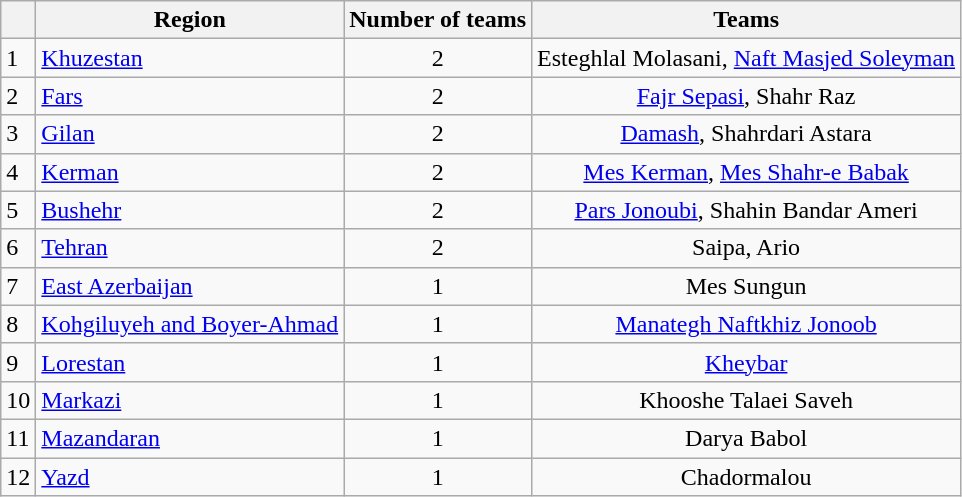<table class="wikitable">
<tr>
<th></th>
<th>Region</th>
<th>Number of teams</th>
<th>Teams</th>
</tr>
<tr>
<td>1</td>
<td><a href='#'>Khuzestan</a></td>
<td align="center">2</td>
<td align="center">Esteghlal Molasani, <a href='#'>Naft Masjed Soleyman</a></td>
</tr>
<tr>
<td>2</td>
<td><a href='#'>Fars</a></td>
<td align="center">2</td>
<td align="center"><a href='#'>Fajr Sepasi</a>, Shahr Raz</td>
</tr>
<tr>
<td>3</td>
<td><a href='#'>Gilan</a></td>
<td align="center">2</td>
<td align="center"><a href='#'>Damash</a>, Shahrdari Astara</td>
</tr>
<tr>
<td>4</td>
<td><a href='#'>Kerman</a></td>
<td align="center">2</td>
<td align="center"><a href='#'>Mes Kerman</a>, <a href='#'>Mes Shahr-e Babak</a></td>
</tr>
<tr>
<td>5</td>
<td><a href='#'>Bushehr</a></td>
<td align="center">2</td>
<td align="center"><a href='#'>Pars Jonoubi</a>, Shahin Bandar Ameri</td>
</tr>
<tr>
<td>6</td>
<td><a href='#'>Tehran</a></td>
<td align="center">2</td>
<td align="center">Saipa, Ario</td>
</tr>
<tr>
<td>7</td>
<td><a href='#'>East Azerbaijan</a></td>
<td align="center">1</td>
<td align="center">Mes Sungun</td>
</tr>
<tr>
<td>8</td>
<td><a href='#'>Kohgiluyeh and Boyer-Ahmad</a></td>
<td align="center">1</td>
<td align="center"><a href='#'>Manategh Naftkhiz Jonoob</a></td>
</tr>
<tr>
<td>9</td>
<td><a href='#'>Lorestan</a></td>
<td align="center">1</td>
<td align="center"><a href='#'>Kheybar</a></td>
</tr>
<tr>
<td>10</td>
<td><a href='#'>Markazi</a></td>
<td align="center">1</td>
<td align="center">Khooshe Talaei Saveh</td>
</tr>
<tr>
<td>11</td>
<td><a href='#'>Mazandaran</a></td>
<td align="center">1</td>
<td align="center">Darya Babol</td>
</tr>
<tr>
<td>12</td>
<td><a href='#'>Yazd</a></td>
<td align="center">1</td>
<td align="center">Chadormalou</td>
</tr>
</table>
